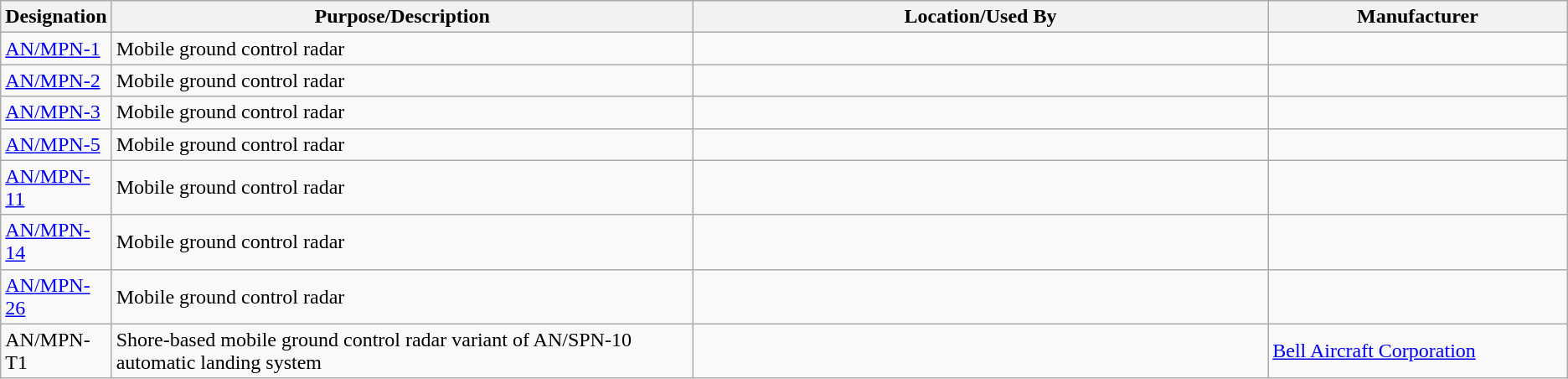<table class="wikitable sortable">
<tr>
<th scope="col">Designation</th>
<th scope="col" style="width: 500px;">Purpose/Description</th>
<th scope="col" style="width: 500px;">Location/Used By</th>
<th scope="col" style="width: 250px;">Manufacturer</th>
</tr>
<tr>
<td><a href='#'>AN/MPN-1</a></td>
<td>Mobile ground control radar</td>
<td></td>
<td></td>
</tr>
<tr>
<td><a href='#'>AN/MPN-2</a></td>
<td>Mobile ground control radar</td>
<td></td>
<td></td>
</tr>
<tr>
<td><a href='#'>AN/MPN-3</a></td>
<td>Mobile ground control radar</td>
<td></td>
<td></td>
</tr>
<tr>
<td><a href='#'>AN/MPN-5</a></td>
<td>Mobile ground control radar</td>
<td></td>
<td></td>
</tr>
<tr>
<td><a href='#'>AN/MPN-11</a></td>
<td>Mobile ground control radar</td>
<td></td>
<td></td>
</tr>
<tr>
<td><a href='#'>AN/MPN-14</a></td>
<td>Mobile ground control radar</td>
<td></td>
<td></td>
</tr>
<tr>
<td><a href='#'>AN/MPN-26</a></td>
<td>Mobile ground control radar</td>
<td></td>
<td></td>
</tr>
<tr>
<td>AN/MPN-T1</td>
<td>Shore-based mobile ground control radar variant of AN/SPN-10 automatic landing system</td>
<td></td>
<td><a href='#'>Bell Aircraft Corporation</a></td>
</tr>
</table>
